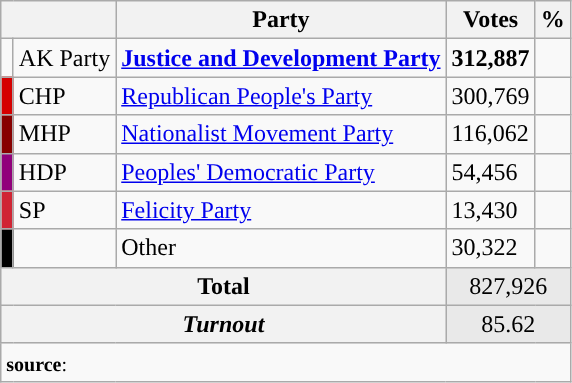<table class="wikitable">
<tr>
<th colspan="2" align="center"></th>
<th align="center">Party</th>
<th align="center">Votes</th>
<th align="center">%</th>
</tr>
<tr align="left">
<td></td>
<td>AK Party</td>
<td><strong><a href='#'>Justice and Development Party</a></strong></td>
<td><strong>312,887</strong></td>
<td><strong></strong></td>
</tr>
<tr align="left">
<td bgcolor="#d50000" width="1"></td>
<td>CHP</td>
<td><a href='#'>Republican People's Party</a></td>
<td>300,769</td>
<td></td>
</tr>
<tr align="left">
<td bgcolor="#870000" width="1"></td>
<td>MHP</td>
<td><a href='#'>Nationalist Movement Party</a></td>
<td>116,062</td>
<td></td>
</tr>
<tr align="left">
<td bgcolor="#91007B" width="1"></td>
<td>HDP</td>
<td><a href='#'>Peoples' Democratic Party</a></td>
<td>54,456</td>
<td></td>
</tr>
<tr align="left">
<td bgcolor="#D02433" width="1"></td>
<td>SP</td>
<td><a href='#'>Felicity Party</a></td>
<td>13,430</td>
<td></td>
</tr>
<tr align="left">
<td bgcolor=" " width="1"></td>
<td></td>
<td>Other</td>
<td>30,322</td>
<td></td>
</tr>
<tr align="left" style="background-color:#E9E9E9">
<th colspan="3" align="center"><strong>Total</strong></th>
<td colspan="5" align="center">827,926</td>
</tr>
<tr align="left" style="background-color:#E9E9E9">
<th colspan="3" align="center"><em>Turnout</em></th>
<td colspan="5" align="center">85.62</td>
</tr>
<tr>
<td colspan="9" align="left"><small><strong>source</strong>: </small></td>
</tr>
</table>
